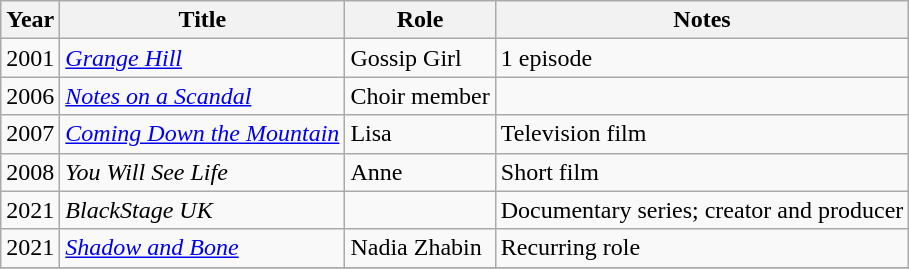<table class="wikitable sortable">
<tr>
<th>Year</th>
<th>Title</th>
<th>Role</th>
<th class="unsortable">Notes</th>
</tr>
<tr>
<td>2001</td>
<td><em><a href='#'>Grange Hill</a></em></td>
<td>Gossip Girl</td>
<td>1 episode</td>
</tr>
<tr>
<td>2006</td>
<td><em><a href='#'>Notes on a Scandal</a></em></td>
<td>Choir member</td>
<td> </td>
</tr>
<tr>
<td>2007</td>
<td><em><a href='#'>Coming Down the Mountain</a></em></td>
<td>Lisa</td>
<td>Television film</td>
</tr>
<tr>
<td>2008</td>
<td><em>You Will See Life</em></td>
<td>Anne</td>
<td>Short film</td>
</tr>
<tr>
<td>2021</td>
<td><em>BlackStage UK</em></td>
<td></td>
<td>Documentary series; creator and producer</td>
</tr>
<tr>
<td>2021</td>
<td><em><a href='#'>Shadow and Bone</a></em></td>
<td>Nadia Zhabin</td>
<td>Recurring role</td>
</tr>
<tr>
</tr>
</table>
